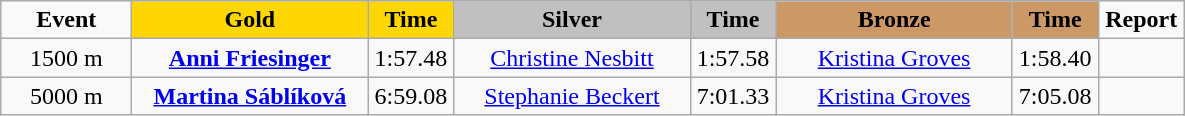<table class="wikitable">
<tr>
<td width="80" align="center"><strong>Event</strong></td>
<td width="150" bgcolor="gold" align="center"><strong>Gold</strong></td>
<td width="50" bgcolor="gold" align="center"><strong>Time</strong></td>
<td width="150" bgcolor="silver" align="center"><strong>Silver</strong></td>
<td width="50" bgcolor="silver" align="center"><strong>Time</strong></td>
<td width="150" bgcolor="#CC9966" align="center"><strong>Bronze</strong></td>
<td width="50" bgcolor="#CC9966" align="center"><strong>Time</strong></td>
<td width="50" align="center"><strong>Report</strong></td>
</tr>
<tr>
<td align="center">1500 m</td>
<td align="center"><strong><a href='#'>Anni Friesinger</a></strong><br><small></small></td>
<td align="center">1:57.48</td>
<td align="center"><a href='#'>Christine Nesbitt</a><br><small></small></td>
<td align="center">1:57.58</td>
<td align="center"><a href='#'>Kristina Groves</a><br><small></small></td>
<td align="center">1:58.40</td>
<td align="center"></td>
</tr>
<tr>
<td align="center">5000 m</td>
<td align="center"><strong><a href='#'>Martina Sáblíková</a></strong><br><small></small></td>
<td align="center">6:59.08</td>
<td align="center"><a href='#'>Stephanie Beckert</a><br><small></small></td>
<td align="center">7:01.33</td>
<td align="center"><a href='#'>Kristina Groves</a><br><small></small></td>
<td align="center">7:05.08</td>
<td align="center"></td>
</tr>
</table>
